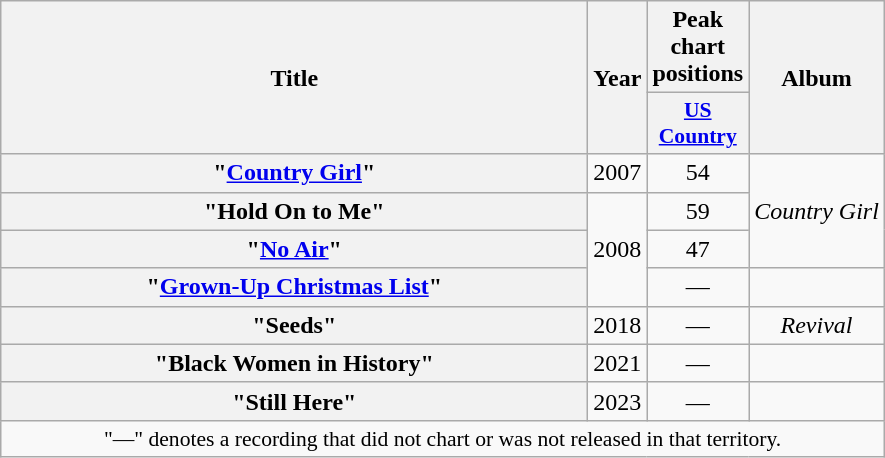<table class="wikitable plainrowheaders" style="text-align:center;" border="1">
<tr>
<th scope="col" rowspan="2" style="width:24em;">Title</th>
<th scope="col" rowspan="2">Year</th>
<th scope="col" colspan="1">Peak<br>chart<br>positions</th>
<th scope="col" rowspan="2">Album</th>
</tr>
<tr>
<th scope="col" style="width:3em;font-size:90%;"><a href='#'>US<br>Country</a><br></th>
</tr>
<tr>
<th scope="row">"<a href='#'>Country Girl</a>"</th>
<td>2007</td>
<td>54</td>
<td rowspan="3"><em>Country Girl</em></td>
</tr>
<tr>
<th scope="row">"Hold On to Me"</th>
<td rowspan="3">2008</td>
<td>59</td>
</tr>
<tr>
<th scope="row">"<a href='#'>No Air</a>"</th>
<td>47</td>
</tr>
<tr>
<th scope="row">"<a href='#'>Grown-Up Christmas List</a>"</th>
<td>—</td>
<td></td>
</tr>
<tr>
<th scope="row">"Seeds"</th>
<td>2018</td>
<td>—</td>
<td><em>Revival</em></td>
</tr>
<tr>
<th scope="row">"Black Women in History" </th>
<td>2021</td>
<td>—</td>
<td></td>
</tr>
<tr>
<th scope="row">"Still Here" </th>
<td>2023</td>
<td>—</td>
<td></td>
</tr>
<tr>
<td colspan="4" style="font-size:90%">"—" denotes a recording that did not chart or was not released in that territory.</td>
</tr>
</table>
